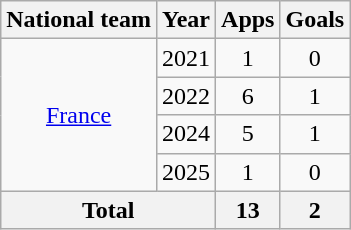<table class="wikitable" style="text-align: center;">
<tr>
<th>National team</th>
<th>Year</th>
<th>Apps</th>
<th>Goals</th>
</tr>
<tr>
<td rowspan="4"><a href='#'>France</a></td>
<td>2021</td>
<td>1</td>
<td>0</td>
</tr>
<tr>
<td>2022</td>
<td>6</td>
<td>1</td>
</tr>
<tr>
<td>2024</td>
<td>5</td>
<td>1</td>
</tr>
<tr>
<td>2025</td>
<td>1</td>
<td>0</td>
</tr>
<tr>
<th colspan="2">Total</th>
<th>13</th>
<th>2</th>
</tr>
</table>
